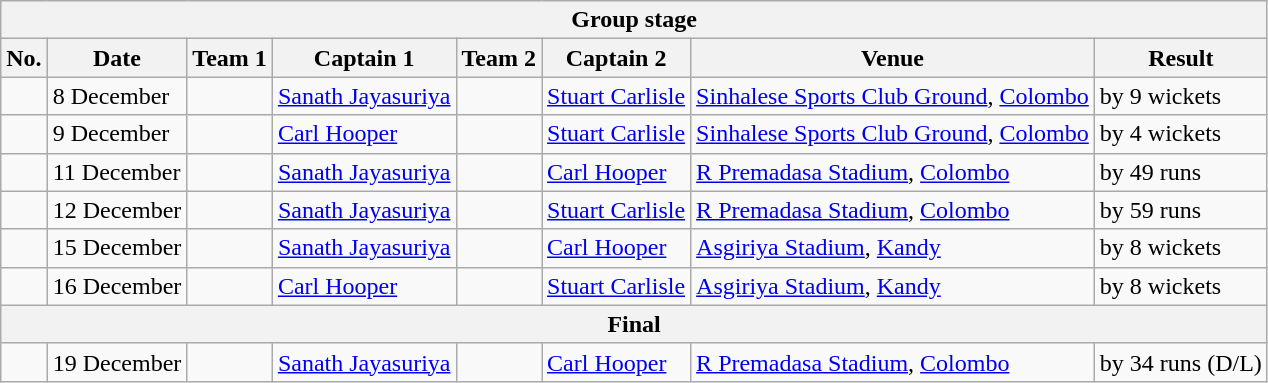<table class="wikitable">
<tr>
<th colspan="9">Group stage</th>
</tr>
<tr>
<th>No.</th>
<th>Date</th>
<th>Team 1</th>
<th>Captain 1</th>
<th>Team 2</th>
<th>Captain 2</th>
<th>Venue</th>
<th>Result</th>
</tr>
<tr>
<td></td>
<td>8 December</td>
<td></td>
<td><a href='#'>Sanath Jayasuriya</a></td>
<td></td>
<td><a href='#'>Stuart Carlisle</a></td>
<td><a href='#'>Sinhalese Sports Club Ground</a>, <a href='#'>Colombo</a></td>
<td> by 9 wickets</td>
</tr>
<tr>
<td></td>
<td>9 December</td>
<td></td>
<td><a href='#'>Carl Hooper</a></td>
<td></td>
<td><a href='#'>Stuart Carlisle</a></td>
<td><a href='#'>Sinhalese Sports Club Ground</a>, <a href='#'>Colombo</a></td>
<td> by 4 wickets</td>
</tr>
<tr>
<td></td>
<td>11 December</td>
<td></td>
<td><a href='#'>Sanath Jayasuriya</a></td>
<td></td>
<td><a href='#'>Carl Hooper</a></td>
<td><a href='#'>R Premadasa Stadium</a>, <a href='#'>Colombo</a></td>
<td> by 49 runs</td>
</tr>
<tr>
<td></td>
<td>12 December</td>
<td></td>
<td><a href='#'>Sanath Jayasuriya</a></td>
<td></td>
<td><a href='#'>Stuart Carlisle</a></td>
<td><a href='#'>R Premadasa Stadium</a>, <a href='#'>Colombo</a></td>
<td> by 59 runs</td>
</tr>
<tr>
<td></td>
<td>15 December</td>
<td></td>
<td><a href='#'>Sanath Jayasuriya</a></td>
<td></td>
<td><a href='#'>Carl Hooper</a></td>
<td><a href='#'>Asgiriya Stadium</a>, <a href='#'>Kandy</a></td>
<td> by 8 wickets</td>
</tr>
<tr>
<td></td>
<td>16 December</td>
<td></td>
<td><a href='#'>Carl Hooper</a></td>
<td></td>
<td><a href='#'>Stuart Carlisle</a></td>
<td><a href='#'>Asgiriya Stadium</a>, <a href='#'>Kandy</a></td>
<td> by 8 wickets</td>
</tr>
<tr>
<th colspan="9">Final</th>
</tr>
<tr>
<td></td>
<td>19 December</td>
<td></td>
<td><a href='#'>Sanath Jayasuriya</a></td>
<td></td>
<td><a href='#'>Carl Hooper</a></td>
<td><a href='#'>R Premadasa Stadium</a>, <a href='#'>Colombo</a></td>
<td> by 34 runs (D/L)</td>
</tr>
</table>
